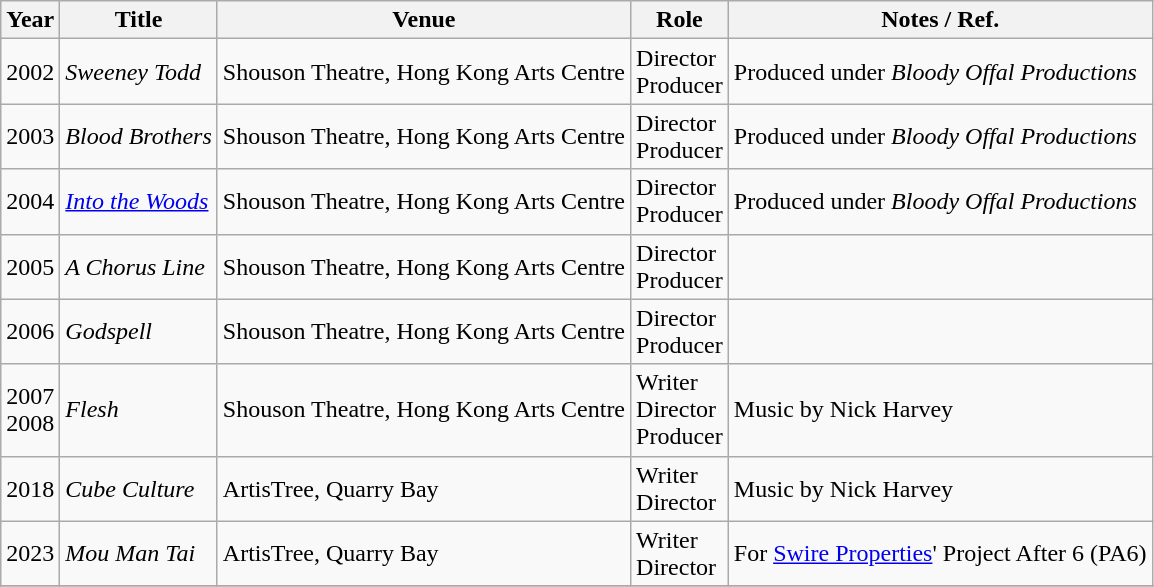<table class="wikitable sortable" style=text-align:left>
<tr>
<th scope="col">Year</th>
<th scope="col">Title</th>
<th scope="col">Venue</th>
<th scope="col">Role</th>
<th scope="col">Notes / Ref.</th>
</tr>
<tr>
<td>2002</td>
<td><em>Sweeney Todd</em></td>
<td>Shouson Theatre, Hong Kong Arts Centre</td>
<td>Director <br> Producer</td>
<td>Produced under <em>Bloody Offal Productions</em></td>
</tr>
<tr>
<td>2003</td>
<td><em>Blood Brothers</em></td>
<td>Shouson Theatre, Hong Kong Arts Centre</td>
<td>Director <br> Producer</td>
<td>Produced under <em>Bloody Offal Productions</em></td>
</tr>
<tr>
<td>2004</td>
<td><em><a href='#'>Into the Woods</a></em></td>
<td>Shouson Theatre, Hong Kong Arts Centre</td>
<td>Director <br> Producer</td>
<td>Produced under <em>Bloody Offal Productions</em></td>
</tr>
<tr>
<td>2005</td>
<td><em>A Chorus Line</em></td>
<td>Shouson Theatre, Hong Kong Arts Centre</td>
<td>Director <br> Producer</td>
<td></td>
</tr>
<tr>
<td>2006</td>
<td><em>Godspell</em></td>
<td>Shouson Theatre, Hong Kong Arts Centre</td>
<td>Director <br> Producer</td>
<td></td>
</tr>
<tr>
<td>2007<br>2008</td>
<td><em>Flesh</em></td>
<td>Shouson Theatre, Hong Kong Arts Centre</td>
<td>Writer <br> Director <br> Producer</td>
<td>Music by Nick Harvey</td>
</tr>
<tr>
<td>2018</td>
<td><em>Cube Culture</em></td>
<td>ArtisTree, Quarry Bay</td>
<td>Writer <br> Director</td>
<td>Music by Nick Harvey</td>
</tr>
<tr>
<td>2023</td>
<td><em>Mou Man Tai</em></td>
<td>ArtisTree, Quarry Bay</td>
<td>Writer <br> Director</td>
<td>For <a href='#'>Swire Properties</a>' Project After 6 (PA6)</td>
</tr>
<tr>
</tr>
</table>
